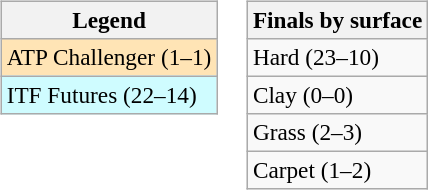<table>
<tr valign=top>
<td><br><table class=wikitable style=font-size:97%>
<tr>
<th>Legend</th>
</tr>
<tr bgcolor=moccasin>
<td>ATP Challenger (1–1)</td>
</tr>
<tr bgcolor=cffcff>
<td>ITF Futures (22–14)</td>
</tr>
</table>
</td>
<td><br><table class=wikitable style=font-size:97%>
<tr>
<th>Finals by surface</th>
</tr>
<tr>
<td>Hard (23–10)</td>
</tr>
<tr>
<td>Clay (0–0)</td>
</tr>
<tr>
<td>Grass (2–3)</td>
</tr>
<tr>
<td>Carpet (1–2)</td>
</tr>
</table>
</td>
</tr>
</table>
